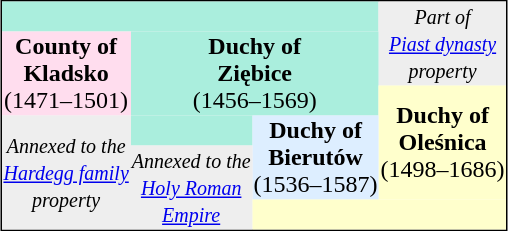<table align=center style="border-spacing: 0px; border: 1px solid black; text-align: center;">
<tr>
<td colspan=3 style="background: #aed;">      </td>
<td colspan=1 rowspan="2" style="background: #eee;"><small><em>Part of<br><a href='#'>Piast dynasty</a><br>property</em></small></td>
</tr>
<tr>
<td colspan=1 rowspan="2" style="background: #fde;"><strong>County of<br>Kladsko</strong><br>(1471–1501)</td>
<td colspan=2 rowspan="3" style="background: #aed;"><strong>Duchy of<br>Ziębice</strong><br>(1456–1569)</td>
</tr>
<tr>
<td colspan=1 rowspan="4" style="background: #ffc"><strong>Duchy of<br>Oleśnica</strong><br>(1498–1686)</td>
</tr>
<tr>
<td colspan=1 rowspan="20" style="background: #eee;"><small><em>Annexed to the<br><a href='#'>Hardegg family</a><br>property</em></small></td>
</tr>
<tr>
<td colspan=1 style="background: #aed;">      </td>
<td colspan=1 rowspan="2" style="background: #def;"><strong>Duchy of<br>Bierutów</strong><br>(1536–1587)</td>
</tr>
<tr>
<td colspan=1 rowspan="20" style="background: #eee;"><small><em>Annexed to the<br><a href='#'>Holy Roman<br>Empire</a></em></small></td>
</tr>
<tr>
<td colspan=2 style="background: #ffc">      </td>
</tr>
<tr>
</tr>
</table>
